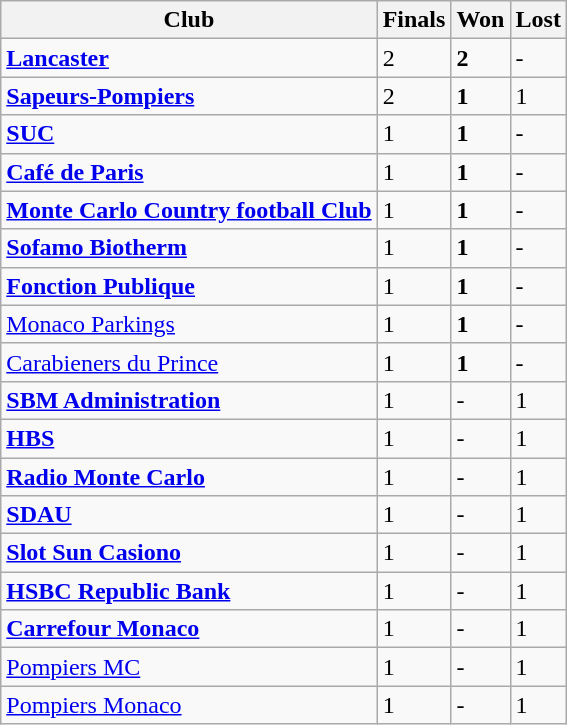<table class="wikitable">
<tr>
<th>Club</th>
<th>Finals</th>
<th>Won</th>
<th>Lost</th>
</tr>
<tr>
<td><strong><a href='#'>Lancaster</a></strong></td>
<td>2</td>
<td><strong>2</strong></td>
<td>-</td>
</tr>
<tr>
<td><strong><a href='#'>Sapeurs-Pompiers</a></strong></td>
<td>2</td>
<td><strong>1</strong></td>
<td>1</td>
</tr>
<tr>
<td><strong><a href='#'>SUC</a></strong></td>
<td>1</td>
<td><strong>1</strong></td>
<td>-</td>
</tr>
<tr>
<td><strong><a href='#'>Café de Paris</a></strong></td>
<td>1</td>
<td><strong>1</strong></td>
<td>-</td>
</tr>
<tr>
<td><strong><a href='#'>Monte Carlo Country football Club</a></strong></td>
<td>1</td>
<td><strong>1</strong></td>
<td>-</td>
</tr>
<tr>
<td><strong><a href='#'>Sofamo Biotherm</a></strong></td>
<td>1</td>
<td><strong>1</strong></td>
<td>-</td>
</tr>
<tr>
<td><strong><a href='#'>Fonction Publique</a></strong></td>
<td>1</td>
<td><strong>1</strong></td>
<td>-</td>
</tr>
<tr>
<td><a href='#'>Monaco Parkings</a></td>
<td>1</td>
<td><strong>1</strong></td>
<td>-</td>
</tr>
<tr>
<td><a href='#'>Carabieners du Prince</a></td>
<td>1</td>
<td><strong>1</strong></td>
<td>-</td>
</tr>
<tr>
<td><strong><a href='#'>SBM Administration</a></strong></td>
<td>1</td>
<td>-</td>
<td>1</td>
</tr>
<tr>
<td><strong><a href='#'>HBS</a></strong></td>
<td>1</td>
<td>-</td>
<td>1</td>
</tr>
<tr>
<td><strong><a href='#'>Radio Monte Carlo</a></strong></td>
<td>1</td>
<td>-</td>
<td>1</td>
</tr>
<tr>
<td><strong><a href='#'>SDAU</a></strong></td>
<td>1</td>
<td>-</td>
<td>1</td>
</tr>
<tr>
<td><strong><a href='#'>Slot Sun Casiono</a></strong></td>
<td>1</td>
<td>-</td>
<td>1</td>
</tr>
<tr>
<td><strong><a href='#'>HSBC Republic Bank</a></strong></td>
<td>1</td>
<td>-</td>
<td>1</td>
</tr>
<tr>
<td><strong><a href='#'>Carrefour Monaco</a></strong></td>
<td>1</td>
<td>-</td>
<td>1</td>
</tr>
<tr>
<td><a href='#'>Pompiers MC</a></td>
<td>1</td>
<td>-</td>
<td>1</td>
</tr>
<tr>
<td><a href='#'>Pompiers Monaco</a></td>
<td>1</td>
<td>-</td>
<td>1</td>
</tr>
</table>
